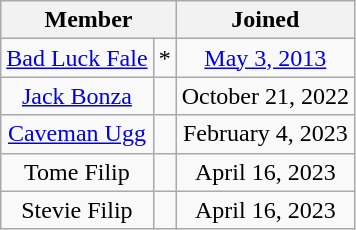<table class="wikitable sortable">
<tr>
<th colspan="2">Member</th>
<th>Joined</th>
</tr>
<tr align="center">
<td><a href='#'>Bad Luck Fale</a></td>
<td>*</td>
<td><a href='#'>May 3, 2013</a></td>
</tr>
<tr align="center">
<td><a href='#'>Jack Bonza</a></td>
<td></td>
<td>October 21, 2022</td>
</tr>
<tr align="center">
<td><a href='#'>Caveman Ugg</a></td>
<td></td>
<td>February 4, 2023</td>
</tr>
<tr align="center">
<td>Tome Filip</td>
<td></td>
<td>April 16, 2023</td>
</tr>
<tr align="center">
<td>Stevie Filip</td>
<td></td>
<td>April 16, 2023</td>
</tr>
</table>
